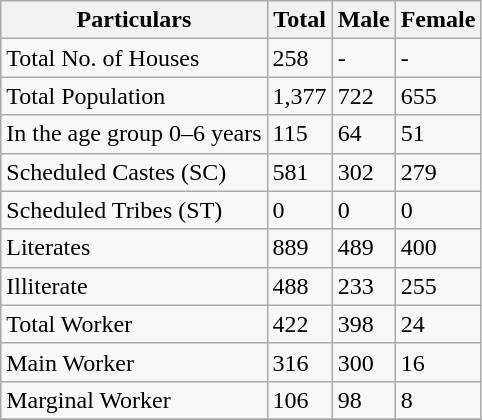<table class="wikitable sortable">
<tr>
<th>Particulars</th>
<th>Total</th>
<th>Male</th>
<th>Female</th>
</tr>
<tr>
<td>Total No. of Houses</td>
<td>258</td>
<td>-</td>
<td>-</td>
</tr>
<tr>
<td>Total Population</td>
<td>1,377</td>
<td>722</td>
<td>655</td>
</tr>
<tr>
<td>In the age group 0–6 years</td>
<td>115</td>
<td>64</td>
<td>51</td>
</tr>
<tr>
<td>Scheduled Castes (SC)</td>
<td>581</td>
<td>302</td>
<td>279</td>
</tr>
<tr>
<td>Scheduled Tribes (ST)</td>
<td>0</td>
<td>0</td>
<td>0</td>
</tr>
<tr>
<td>Literates</td>
<td>889</td>
<td>489</td>
<td>400</td>
</tr>
<tr>
<td>Illiterate</td>
<td>488</td>
<td>233</td>
<td>255</td>
</tr>
<tr>
<td>Total Worker</td>
<td>422</td>
<td>398</td>
<td>24</td>
</tr>
<tr>
<td>Main Worker</td>
<td>316</td>
<td>300</td>
<td>16</td>
</tr>
<tr>
<td>Marginal Worker</td>
<td>106</td>
<td>98</td>
<td>8</td>
</tr>
<tr>
</tr>
</table>
